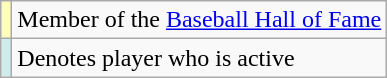<table class=wikitable>
<tr>
<th scope="row" style="background:#ffb; text-align:center"></th>
<td>Member of the <a href='#'>Baseball Hall of Fame</a></td>
</tr>
<tr>
<th scope="row" style="background:#cfecec; text-align:center"></th>
<td>Denotes player who is active</td>
</tr>
</table>
